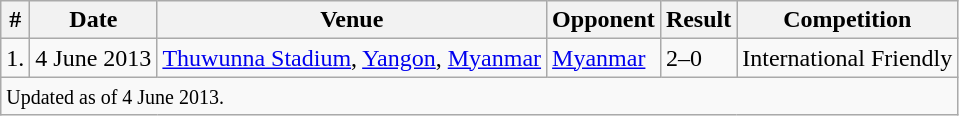<table class="wikitable">
<tr>
<th>#</th>
<th>Date</th>
<th>Venue</th>
<th>Opponent</th>
<th>Result</th>
<th>Competition</th>
</tr>
<tr>
<td>1.</td>
<td>4 June 2013</td>
<td><a href='#'>Thuwunna Stadium</a>, <a href='#'>Yangon</a>, <a href='#'>Myanmar</a></td>
<td> <a href='#'>Myanmar</a></td>
<td>2–0</td>
<td>International Friendly</td>
</tr>
<tr>
<td colspan="12"><small>Updated as of 4 June 2013.</small></td>
</tr>
</table>
